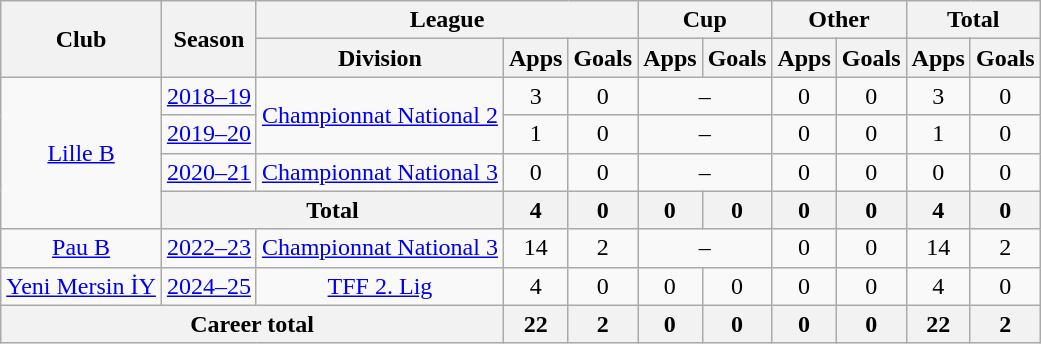<table class=wikitable style=text-align:center>
<tr>
<th rowspan="2">Club</th>
<th rowspan="2">Season</th>
<th colspan="3">League</th>
<th colspan="2">Cup</th>
<th colspan="2">Other</th>
<th colspan="2">Total</th>
</tr>
<tr>
<th>Division</th>
<th>Apps</th>
<th>Goals</th>
<th>Apps</th>
<th>Goals</th>
<th>Apps</th>
<th>Goals</th>
<th>Apps</th>
<th>Goals</th>
</tr>
<tr>
<td rowspan="4"><a href='#'>Lille B</a></td>
<td><a href='#'>2018–19</a></td>
<td rowspan="2"><a href='#'>Championnat National 2</a></td>
<td>3</td>
<td>0</td>
<td colspan="2">–</td>
<td>0</td>
<td>0</td>
<td>3</td>
<td>0</td>
</tr>
<tr>
<td><a href='#'>2019–20</a></td>
<td>1</td>
<td>0</td>
<td colspan="2">–</td>
<td>0</td>
<td>0</td>
<td>1</td>
<td>0</td>
</tr>
<tr>
<td><a href='#'>2020–21</a></td>
<td><a href='#'>Championnat National 3</a></td>
<td>0</td>
<td>0</td>
<td colspan="2">–</td>
<td>0</td>
<td>0</td>
<td>0</td>
<td>0</td>
</tr>
<tr>
<th colspan="2"><strong>Total</strong></th>
<th>4</th>
<th>0</th>
<th>0</th>
<th>0</th>
<th>0</th>
<th>0</th>
<th>4</th>
<th>0</th>
</tr>
<tr>
<td><a href='#'>Pau B</a></td>
<td><a href='#'>2022–23</a></td>
<td><a href='#'>Championnat National 3</a></td>
<td>14</td>
<td>2</td>
<td colspan="2">–</td>
<td>0</td>
<td>0</td>
<td>14</td>
<td>2</td>
</tr>
<tr>
<td><a href='#'>Yeni Mersin İY</a></td>
<td><a href='#'>2024–25</a></td>
<td><a href='#'>TFF 2. Lig</a></td>
<td>4</td>
<td>0</td>
<td>0</td>
<td>0</td>
<td>0</td>
<td>0</td>
<td>4</td>
<td>0</td>
</tr>
<tr>
<th colspan="3"><strong>Career total</strong></th>
<th>22</th>
<th>2</th>
<th>0</th>
<th>0</th>
<th>0</th>
<th>0</th>
<th>22</th>
<th>2</th>
</tr>
</table>
